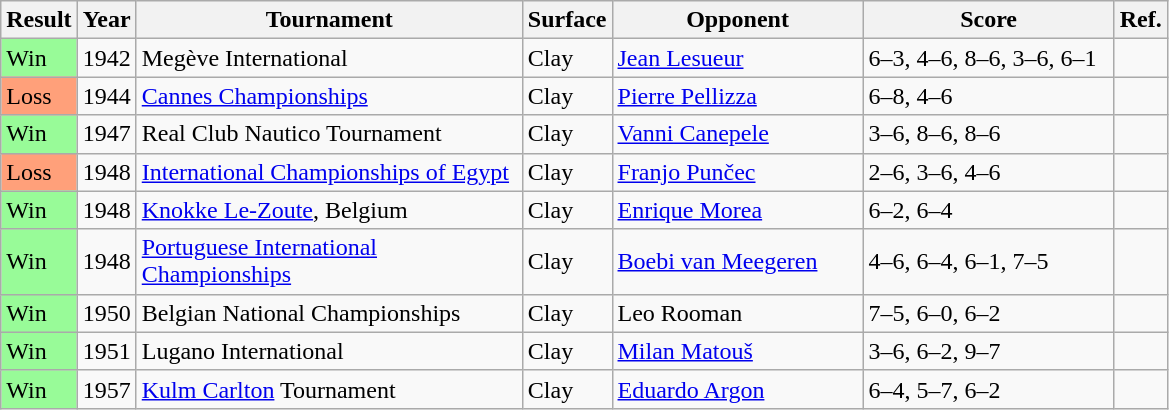<table class="sortable wikitable">
<tr>
<th style="width:40px">Result</th>
<th style="width:30px">Year</th>
<th style="width:250px">Tournament</th>
<th style="width:50px">Surface</th>
<th style="width:160px">Opponent</th>
<th style="width:160px" class="unsortable">Score</th>
<th style="width:5px" class="unsortable">Ref.</th>
</tr>
<tr>
<td style="background:#98fb98;">Win</td>
<td>1942</td>
<td>Megève International</td>
<td>Clay</td>
<td> <a href='#'>Jean Lesueur</a></td>
<td>6–3, 4–6, 8–6, 3–6, 6–1</td>
<td></td>
</tr>
<tr>
<td style="background:#ffa07a;">Loss</td>
<td>1944</td>
<td><a href='#'>Cannes Championships</a></td>
<td>Clay</td>
<td> <a href='#'>Pierre Pellizza</a></td>
<td>6–8, 4–6</td>
<td></td>
</tr>
<tr>
<td style="background:#98fb98;">Win</td>
<td>1947</td>
<td>Real Club Nautico Tournament</td>
<td>Clay</td>
<td> <a href='#'>Vanni Canepele</a></td>
<td>3–6, 8–6, 8–6</td>
<td></td>
</tr>
<tr>
<td style="background:#ffa07a;">Loss</td>
<td>1948</td>
<td><a href='#'>International Championships of Egypt</a></td>
<td>Clay</td>
<td> <a href='#'>Franjo Punčec</a></td>
<td>2–6, 3–6, 4–6</td>
<td></td>
</tr>
<tr>
<td style="background:#98fb98;">Win</td>
<td>1948</td>
<td><a href='#'>Knokke Le-Zoute</a>, Belgium</td>
<td>Clay</td>
<td> <a href='#'>Enrique Morea</a></td>
<td>6–2, 6–4</td>
<td></td>
</tr>
<tr>
<td style="background:#98fb98;">Win</td>
<td>1948</td>
<td><a href='#'>Portuguese International Championships</a></td>
<td>Clay</td>
<td> <a href='#'>Boebi van Meegeren</a></td>
<td>4–6, 6–4, 6–1, 7–5</td>
<td></td>
</tr>
<tr>
<td style="background:#98fb98;">Win</td>
<td>1950</td>
<td>Belgian National Championships</td>
<td>Clay</td>
<td> Leo Rooman</td>
<td>7–5, 6–0, 6–2</td>
<td></td>
</tr>
<tr>
<td style="background:#98fb98;">Win</td>
<td>1951</td>
<td>Lugano International</td>
<td>Clay</td>
<td> <a href='#'>Milan Matouš</a></td>
<td>3–6, 6–2, 9–7</td>
<td></td>
</tr>
<tr>
<td style="background:#98fb98;">Win</td>
<td>1957</td>
<td><a href='#'>Kulm Carlton</a> Tournament</td>
<td>Clay</td>
<td> <a href='#'>Eduardo Argon</a></td>
<td>6–4, 5–7, 6–2</td>
<td></td>
</tr>
</table>
